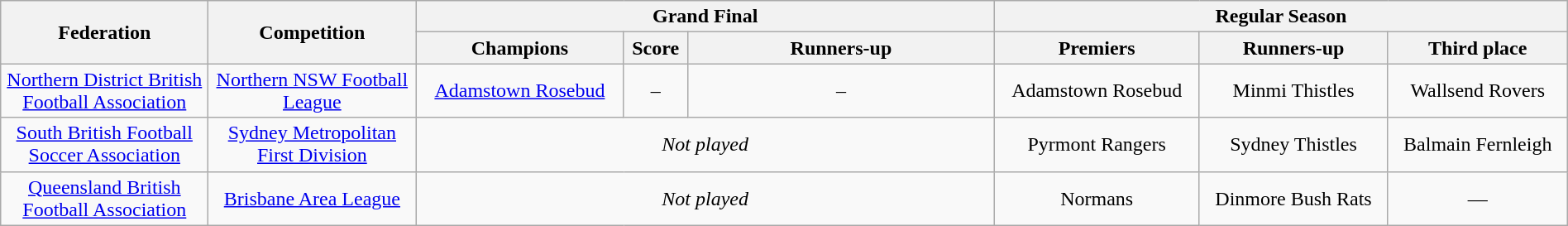<table class="wikitable" width="100%">
<tr>
<th rowspan="2" style="width:10em">Federation</th>
<th rowspan="2" style="width:10em">Competition</th>
<th colspan="3" scope="col">Grand Final</th>
<th colspan="3">Regular Season</th>
</tr>
<tr>
<th style="width:10em">Champions</th>
<th>Score</th>
<th style="width:15em">Runners-up</th>
<th>Premiers</th>
<th>Runners-up</th>
<th>Third place</th>
</tr>
<tr>
<td align="center"><a href='#'>Northern District British Football Association</a></td>
<td align="center"><a href='#'>Northern NSW Football League</a></td>
<td align="center"><a href='#'>Adamstown Rosebud</a></td>
<td align="center">–</td>
<td align="center">–</td>
<td align="center">Adamstown Rosebud</td>
<td align="center">Minmi Thistles</td>
<td align="center">Wallsend Rovers</td>
</tr>
<tr>
<td align="center"><a href='#'>South British Football Soccer Association</a></td>
<td align="center"><a href='#'>Sydney Metropolitan First Division</a></td>
<td colspan="3" align="center"><em>Not played</em></td>
<td align="center">Pyrmont Rangers</td>
<td align="center">Sydney Thistles</td>
<td align="center">Balmain Fernleigh</td>
</tr>
<tr>
<td align="center"><a href='#'>Queensland British Football Association</a></td>
<td align="center"><a href='#'>Brisbane Area League</a></td>
<td colspan="3" align="center"><em>Not played</em></td>
<td align="center">Normans</td>
<td align="center">Dinmore Bush Rats</td>
<td align="center">—</td>
</tr>
</table>
